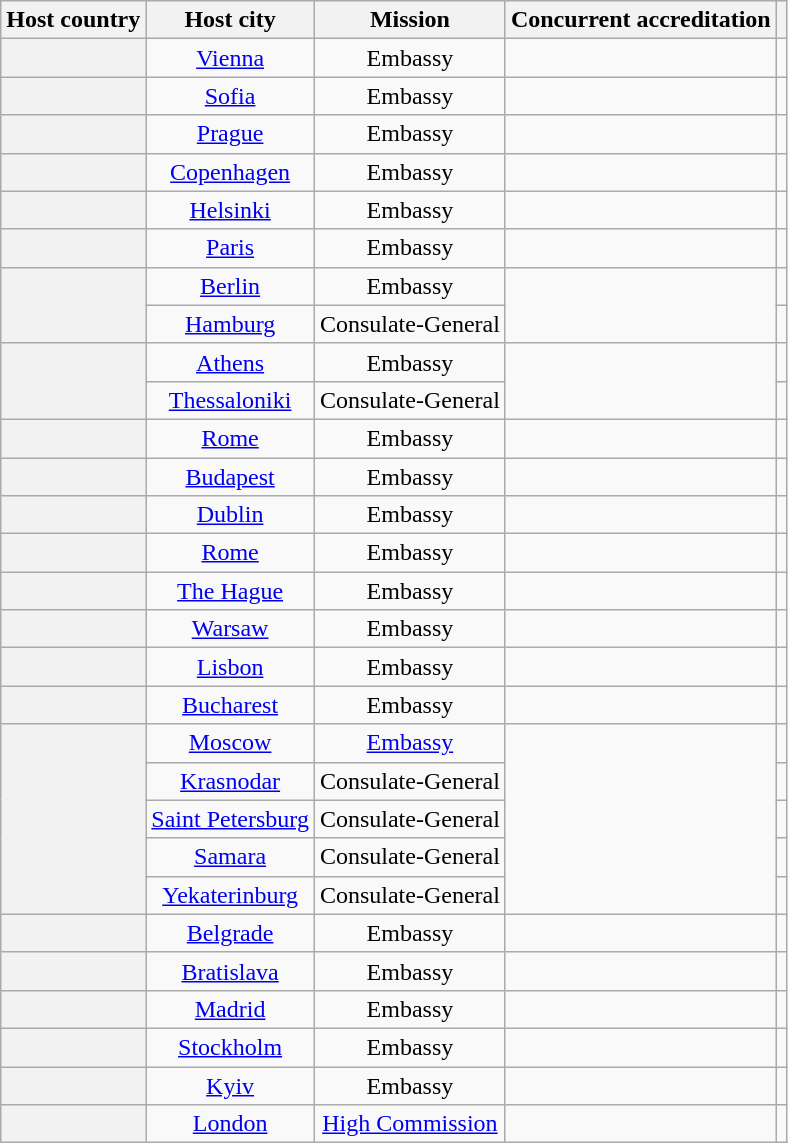<table class="wikitable plainrowheaders" style="text-align:center;">
<tr>
<th scope="col">Host country</th>
<th scope="col">Host city</th>
<th scope="col">Mission</th>
<th scope="col">Concurrent accreditation</th>
<th scope="col"></th>
</tr>
<tr>
<th scope="row"></th>
<td><a href='#'>Vienna</a></td>
<td>Embassy</td>
<td></td>
<td></td>
</tr>
<tr>
<th scope="row"></th>
<td><a href='#'>Sofia</a></td>
<td>Embassy</td>
<td></td>
<td></td>
</tr>
<tr>
<th scope="row"></th>
<td><a href='#'>Prague</a></td>
<td>Embassy</td>
<td></td>
<td></td>
</tr>
<tr>
<th scope="row"></th>
<td><a href='#'>Copenhagen</a></td>
<td>Embassy</td>
<td></td>
<td></td>
</tr>
<tr>
<th scope="row"></th>
<td><a href='#'>Helsinki</a></td>
<td>Embassy</td>
<td></td>
<td></td>
</tr>
<tr>
<th scope="row"></th>
<td><a href='#'>Paris</a></td>
<td>Embassy</td>
<td></td>
<td></td>
</tr>
<tr>
<th scope="row" rowspan="2"></th>
<td><a href='#'>Berlin</a></td>
<td>Embassy</td>
<td rowspan="2"></td>
<td></td>
</tr>
<tr>
<td><a href='#'>Hamburg</a></td>
<td>Consulate-General</td>
<td></td>
</tr>
<tr>
<th scope="row" rowspan="2"></th>
<td><a href='#'>Athens</a></td>
<td>Embassy</td>
<td rowspan="2"></td>
<td></td>
</tr>
<tr>
<td><a href='#'>Thessaloniki</a></td>
<td>Consulate-General</td>
<td></td>
</tr>
<tr>
<th scope="row"></th>
<td><a href='#'>Rome</a></td>
<td>Embassy</td>
<td></td>
<td></td>
</tr>
<tr>
<th scope="row"></th>
<td><a href='#'>Budapest</a></td>
<td>Embassy</td>
<td></td>
<td></td>
</tr>
<tr>
<th scope="row"></th>
<td><a href='#'>Dublin</a></td>
<td>Embassy</td>
<td></td>
<td></td>
</tr>
<tr>
<th scope="row"></th>
<td><a href='#'>Rome</a></td>
<td>Embassy</td>
<td></td>
<td></td>
</tr>
<tr>
<th scope="row"></th>
<td><a href='#'>The Hague</a></td>
<td>Embassy</td>
<td></td>
<td></td>
</tr>
<tr>
<th scope="row"></th>
<td><a href='#'>Warsaw</a></td>
<td>Embassy</td>
<td></td>
<td></td>
</tr>
<tr>
<th scope="row"></th>
<td><a href='#'>Lisbon</a></td>
<td>Embassy</td>
<td></td>
<td></td>
</tr>
<tr>
<th scope="row"></th>
<td><a href='#'>Bucharest</a></td>
<td>Embassy</td>
<td></td>
<td></td>
</tr>
<tr>
<th scope="row" rowspan="5"></th>
<td><a href='#'>Moscow</a></td>
<td><a href='#'>Embassy</a></td>
<td rowspan="5"></td>
<td></td>
</tr>
<tr>
<td><a href='#'>Krasnodar</a></td>
<td>Consulate-General</td>
<td></td>
</tr>
<tr>
<td><a href='#'>Saint Petersburg</a></td>
<td>Consulate-General</td>
<td></td>
</tr>
<tr>
<td><a href='#'>Samara</a></td>
<td>Consulate-General</td>
<td></td>
</tr>
<tr>
<td><a href='#'>Yekaterinburg</a></td>
<td>Consulate-General</td>
<td></td>
</tr>
<tr>
<th scope="row"></th>
<td><a href='#'>Belgrade</a></td>
<td>Embassy</td>
<td></td>
<td></td>
</tr>
<tr>
<th scope="row"></th>
<td><a href='#'>Bratislava</a></td>
<td>Embassy</td>
<td></td>
<td></td>
</tr>
<tr>
<th scope="row"></th>
<td><a href='#'>Madrid</a></td>
<td>Embassy</td>
<td></td>
<td></td>
</tr>
<tr>
<th scope="row"></th>
<td><a href='#'>Stockholm</a></td>
<td>Embassy</td>
<td></td>
<td></td>
</tr>
<tr>
<th scope="row"></th>
<td><a href='#'>Kyiv</a></td>
<td>Embassy</td>
<td></td>
<td></td>
</tr>
<tr>
<th scope="row"></th>
<td><a href='#'>London</a></td>
<td><a href='#'>High Commission</a></td>
<td></td>
<td></td>
</tr>
</table>
